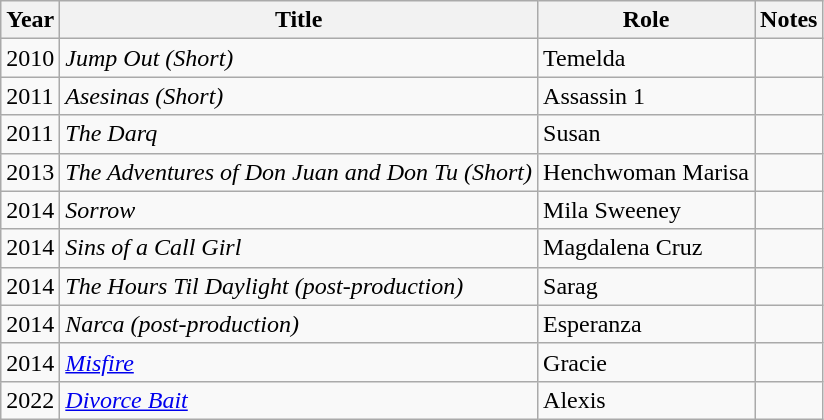<table class="wikitable sortable">
<tr>
<th>Year</th>
<th>Title</th>
<th>Role</th>
<th class="unsortable">Notes</th>
</tr>
<tr>
<td>2010</td>
<td><em>Jump Out (Short)</em></td>
<td>Temelda</td>
<td></td>
</tr>
<tr>
<td>2011</td>
<td><em>Asesinas (Short) </em></td>
<td>Assassin 1</td>
<td></td>
</tr>
<tr>
<td>2011</td>
<td><em>The Darq</em></td>
<td>Susan</td>
<td></td>
</tr>
<tr>
<td>2013</td>
<td><em>The Adventures of Don Juan and Don Tu (Short)</em></td>
<td>Henchwoman Marisa</td>
<td></td>
</tr>
<tr>
<td>2014</td>
<td><em>Sorrow</em></td>
<td>Mila Sweeney</td>
<td></td>
</tr>
<tr>
<td>2014</td>
<td><em>Sins of a Call Girl</em></td>
<td>Magdalena Cruz</td>
<td></td>
</tr>
<tr>
<td>2014</td>
<td><em>The Hours Til Daylight (post-production)</em></td>
<td>Sarag</td>
<td></td>
</tr>
<tr>
<td>2014</td>
<td><em>Narca (post-production)</em></td>
<td>Esperanza</td>
<td></td>
</tr>
<tr>
<td>2014</td>
<td><em><a href='#'>Misfire</a></em></td>
<td>Gracie</td>
<td></td>
</tr>
<tr>
<td>2022</td>
<td><em><a href='#'>Divorce Bait</a></em></td>
<td>Alexis</td>
<td></td>
</tr>
</table>
